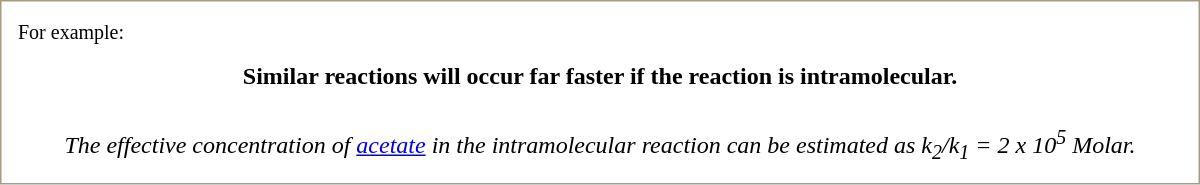<table width=800px align="center" border="0" cellspacing="10" style="border: 1px solid #a79c83">
<tr>
<td><small>For example:</small></td>
</tr>
<tr>
<td align="center"><strong>Similar reactions will occur far faster if the reaction is intramolecular.</strong></td>
</tr>
<tr>
<td align="center"></td>
</tr>
<tr>
<td align="center"><em>The effective concentration of <a href='#'>acetate</a> in the intramolecular reaction can be estimated as k<sub>2</sub>/k<sub>1</sub> = 2 x 10<sup>5</sup> Molar.</em></td>
</tr>
</table>
